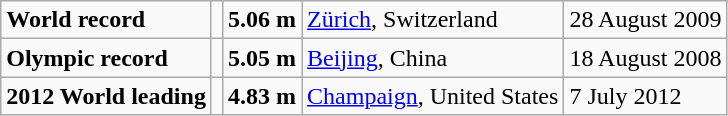<table class="wikitable">
<tr>
<td><strong>World record</strong></td>
<td></td>
<td><strong>5.06 m</strong></td>
<td><a href='#'>Zürich</a>, Switzerland</td>
<td>28 August 2009</td>
</tr>
<tr>
<td><strong>Olympic record</strong></td>
<td></td>
<td><strong>5.05 m</strong></td>
<td><a href='#'>Beijing</a>, China</td>
<td>18 August 2008</td>
</tr>
<tr>
<td><strong>2012 World leading</strong></td>
<td></td>
<td><strong>4.83 m</strong></td>
<td><a href='#'>Champaign</a>, United States</td>
<td>7 July 2012</td>
</tr>
</table>
